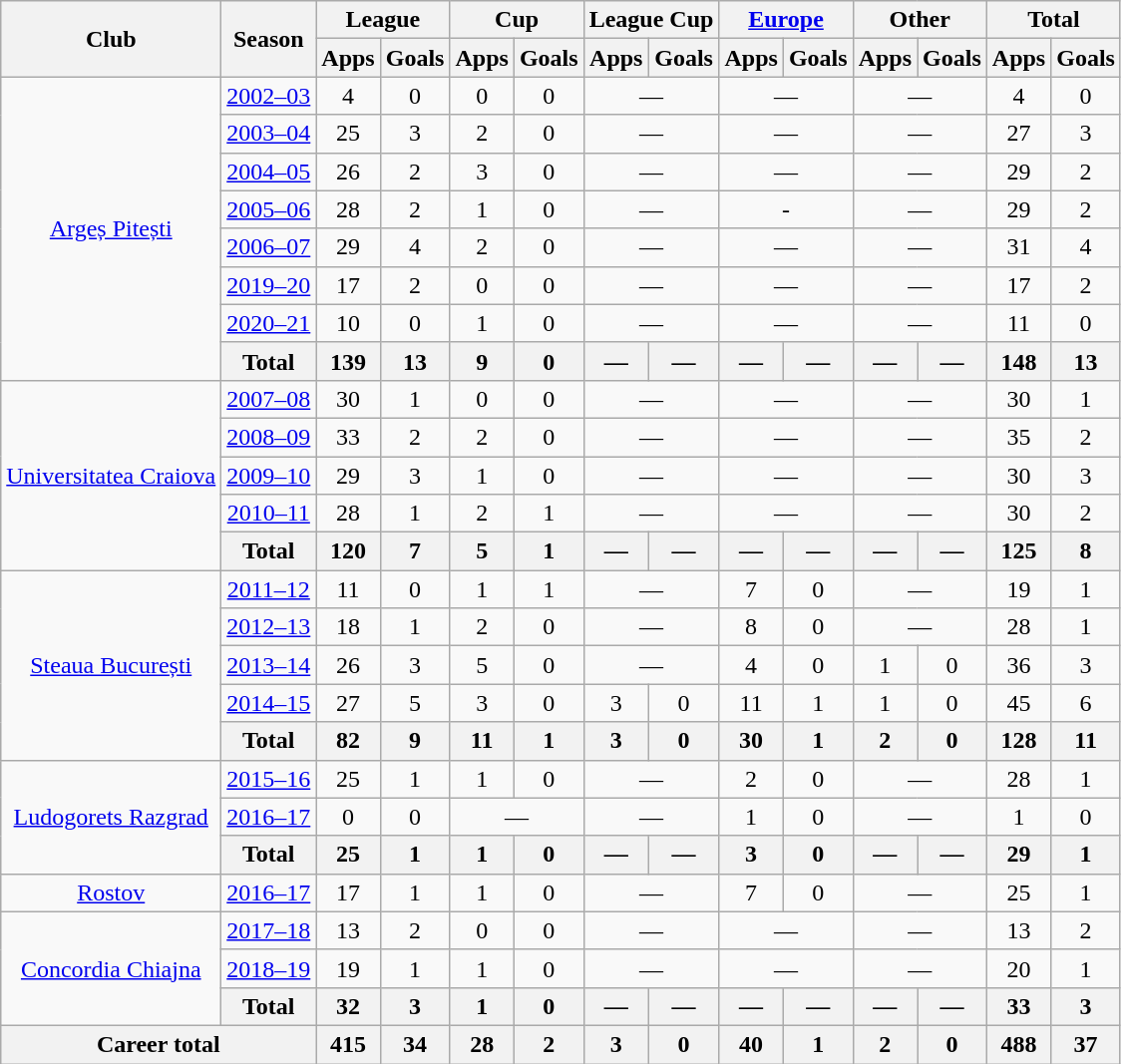<table class="wikitable" style="font-size:100%; text-align: center;">
<tr>
<th rowspan="2">Club</th>
<th rowspan="2">Season</th>
<th colspan="2">League</th>
<th colspan="2">Cup</th>
<th colspan="2">League Cup</th>
<th colspan="2"><a href='#'>Europe</a></th>
<th colspan="2">Other</th>
<th colspan="2">Total</th>
</tr>
<tr>
<th>Apps</th>
<th>Goals</th>
<th>Apps</th>
<th>Goals</th>
<th>Apps</th>
<th>Goals</th>
<th>Apps</th>
<th>Goals</th>
<th>Apps</th>
<th>Goals</th>
<th>Apps</th>
<th>Goals</th>
</tr>
<tr>
<td rowspan="8"><a href='#'>Argeș Pitești</a></td>
<td><a href='#'>2002–03</a></td>
<td>4</td>
<td>0</td>
<td>0</td>
<td>0</td>
<td colspan="2">—</td>
<td colspan="2">—</td>
<td colspan="2">—</td>
<td>4</td>
<td>0</td>
</tr>
<tr>
<td><a href='#'>2003–04</a></td>
<td>25</td>
<td>3</td>
<td>2</td>
<td>0</td>
<td colspan="2">—</td>
<td colspan="2">—</td>
<td colspan="2">—</td>
<td>27</td>
<td>3</td>
</tr>
<tr>
<td><a href='#'>2004–05</a></td>
<td>26</td>
<td>2</td>
<td>3</td>
<td>0</td>
<td colspan="2">—</td>
<td colspan="2">—</td>
<td colspan="2">—</td>
<td>29</td>
<td>2</td>
</tr>
<tr>
<td><a href='#'>2005–06</a></td>
<td>28</td>
<td>2</td>
<td>1</td>
<td>0</td>
<td colspan="2">—</td>
<td colspan="2">-</td>
<td colspan="2">—</td>
<td>29</td>
<td>2</td>
</tr>
<tr>
<td><a href='#'>2006–07</a></td>
<td>29</td>
<td>4</td>
<td>2</td>
<td>0</td>
<td colspan="2">—</td>
<td colspan="2">—</td>
<td colspan="2">—</td>
<td>31</td>
<td>4</td>
</tr>
<tr>
<td><a href='#'>2019–20</a></td>
<td>17</td>
<td>2</td>
<td>0</td>
<td>0</td>
<td colspan="2">—</td>
<td colspan="2">—</td>
<td colspan="2">—</td>
<td>17</td>
<td>2</td>
</tr>
<tr>
<td><a href='#'>2020–21</a></td>
<td>10</td>
<td>0</td>
<td>1</td>
<td>0</td>
<td colspan="2">—</td>
<td colspan="2">—</td>
<td colspan="2">—</td>
<td>11</td>
<td>0</td>
</tr>
<tr>
<th colspan="1">Total</th>
<th>139</th>
<th>13</th>
<th>9</th>
<th>0</th>
<th>—</th>
<th>—</th>
<th>—</th>
<th>—</th>
<th>—</th>
<th>—</th>
<th>148</th>
<th>13</th>
</tr>
<tr>
<td rowspan="5"><a href='#'>Universitatea Craiova</a></td>
<td><a href='#'>2007–08</a></td>
<td>30</td>
<td>1</td>
<td>0</td>
<td>0</td>
<td colspan="2">—</td>
<td colspan="2">—</td>
<td colspan="2">—</td>
<td>30</td>
<td>1</td>
</tr>
<tr>
<td><a href='#'>2008–09</a></td>
<td>33</td>
<td>2</td>
<td>2</td>
<td>0</td>
<td colspan="2">—</td>
<td colspan="2">—</td>
<td colspan="2">—</td>
<td>35</td>
<td>2</td>
</tr>
<tr>
<td><a href='#'>2009–10</a></td>
<td>29</td>
<td>3</td>
<td>1</td>
<td>0</td>
<td colspan="2">—</td>
<td colspan="2">—</td>
<td colspan="2">—</td>
<td>30</td>
<td>3</td>
</tr>
<tr>
<td><a href='#'>2010–11</a></td>
<td>28</td>
<td>1</td>
<td>2</td>
<td>1</td>
<td colspan="2">—</td>
<td colspan="2">—</td>
<td colspan="2">—</td>
<td>30</td>
<td>2</td>
</tr>
<tr>
<th colspan="1">Total</th>
<th>120</th>
<th>7</th>
<th>5</th>
<th>1</th>
<th>—</th>
<th>—</th>
<th>—</th>
<th>—</th>
<th>—</th>
<th>—</th>
<th>125</th>
<th>8</th>
</tr>
<tr>
<td rowspan="5"><a href='#'>Steaua București</a></td>
<td><a href='#'>2011–12</a></td>
<td>11</td>
<td>0</td>
<td>1</td>
<td>1</td>
<td colspan="2">—</td>
<td>7</td>
<td>0</td>
<td colspan="2">—</td>
<td>19</td>
<td>1</td>
</tr>
<tr>
<td><a href='#'>2012–13</a></td>
<td>18</td>
<td>1</td>
<td>2</td>
<td>0</td>
<td colspan="2">—</td>
<td>8</td>
<td>0</td>
<td colspan="2">—</td>
<td>28</td>
<td>1</td>
</tr>
<tr>
<td><a href='#'>2013–14</a></td>
<td>26</td>
<td>3</td>
<td>5</td>
<td>0</td>
<td colspan="2">—</td>
<td>4</td>
<td>0</td>
<td>1</td>
<td>0</td>
<td>36</td>
<td>3</td>
</tr>
<tr>
<td><a href='#'>2014–15</a></td>
<td>27</td>
<td>5</td>
<td>3</td>
<td>0</td>
<td>3</td>
<td>0</td>
<td>11</td>
<td>1</td>
<td>1</td>
<td>0</td>
<td>45</td>
<td>6</td>
</tr>
<tr>
<th colspan="1">Total</th>
<th>82</th>
<th>9</th>
<th>11</th>
<th>1</th>
<th>3</th>
<th>0</th>
<th>30</th>
<th>1</th>
<th>2</th>
<th>0</th>
<th>128</th>
<th>11</th>
</tr>
<tr>
<td rowspan="3"><a href='#'>Ludogorets Razgrad</a></td>
<td><a href='#'>2015–16</a></td>
<td>25</td>
<td>1</td>
<td>1</td>
<td>0</td>
<td colspan="2">—</td>
<td>2</td>
<td>0</td>
<td colspan="2">—</td>
<td>28</td>
<td>1</td>
</tr>
<tr>
<td><a href='#'>2016–17</a></td>
<td>0</td>
<td>0</td>
<td colspan="2">—</td>
<td colspan="2">—</td>
<td>1</td>
<td>0</td>
<td colspan="2">—</td>
<td>1</td>
<td>0</td>
</tr>
<tr>
<th colspan="1">Total</th>
<th>25</th>
<th>1</th>
<th>1</th>
<th>0</th>
<th>—</th>
<th>—</th>
<th>3</th>
<th>0</th>
<th>—</th>
<th>—</th>
<th>29</th>
<th>1</th>
</tr>
<tr>
<td rowspan="1"><a href='#'>Rostov</a></td>
<td><a href='#'>2016–17</a></td>
<td>17</td>
<td>1</td>
<td>1</td>
<td>0</td>
<td colspan="2">—</td>
<td>7</td>
<td>0</td>
<td colspan="2">—</td>
<td>25</td>
<td>1</td>
</tr>
<tr>
<td rowspan="3"><a href='#'>Concordia Chiajna</a></td>
<td><a href='#'>2017–18</a></td>
<td>13</td>
<td>2</td>
<td>0</td>
<td>0</td>
<td colspan="2">—</td>
<td colspan="2">—</td>
<td colspan="2">—</td>
<td>13</td>
<td>2</td>
</tr>
<tr>
<td><a href='#'>2018–19</a></td>
<td>19</td>
<td>1</td>
<td>1</td>
<td>0</td>
<td colspan="2">—</td>
<td colspan="2">—</td>
<td colspan="2">—</td>
<td>20</td>
<td>1</td>
</tr>
<tr>
<th colspan="1">Total</th>
<th>32</th>
<th>3</th>
<th>1</th>
<th>0</th>
<th>—</th>
<th>—</th>
<th>—</th>
<th>—</th>
<th>—</th>
<th>—</th>
<th>33</th>
<th>3</th>
</tr>
<tr>
<th colspan="2">Career total</th>
<th>415</th>
<th>34</th>
<th>28</th>
<th>2</th>
<th>3</th>
<th>0</th>
<th>40</th>
<th>1</th>
<th>2</th>
<th>0</th>
<th>488</th>
<th>37</th>
</tr>
</table>
